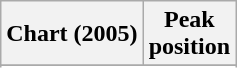<table class="wikitable sortable plainrowheaders" style="text-align:center">
<tr>
<th scope="col">Chart (2005)</th>
<th scope="col">Peak<br> position</th>
</tr>
<tr>
</tr>
<tr>
</tr>
<tr>
</tr>
<tr>
</tr>
</table>
